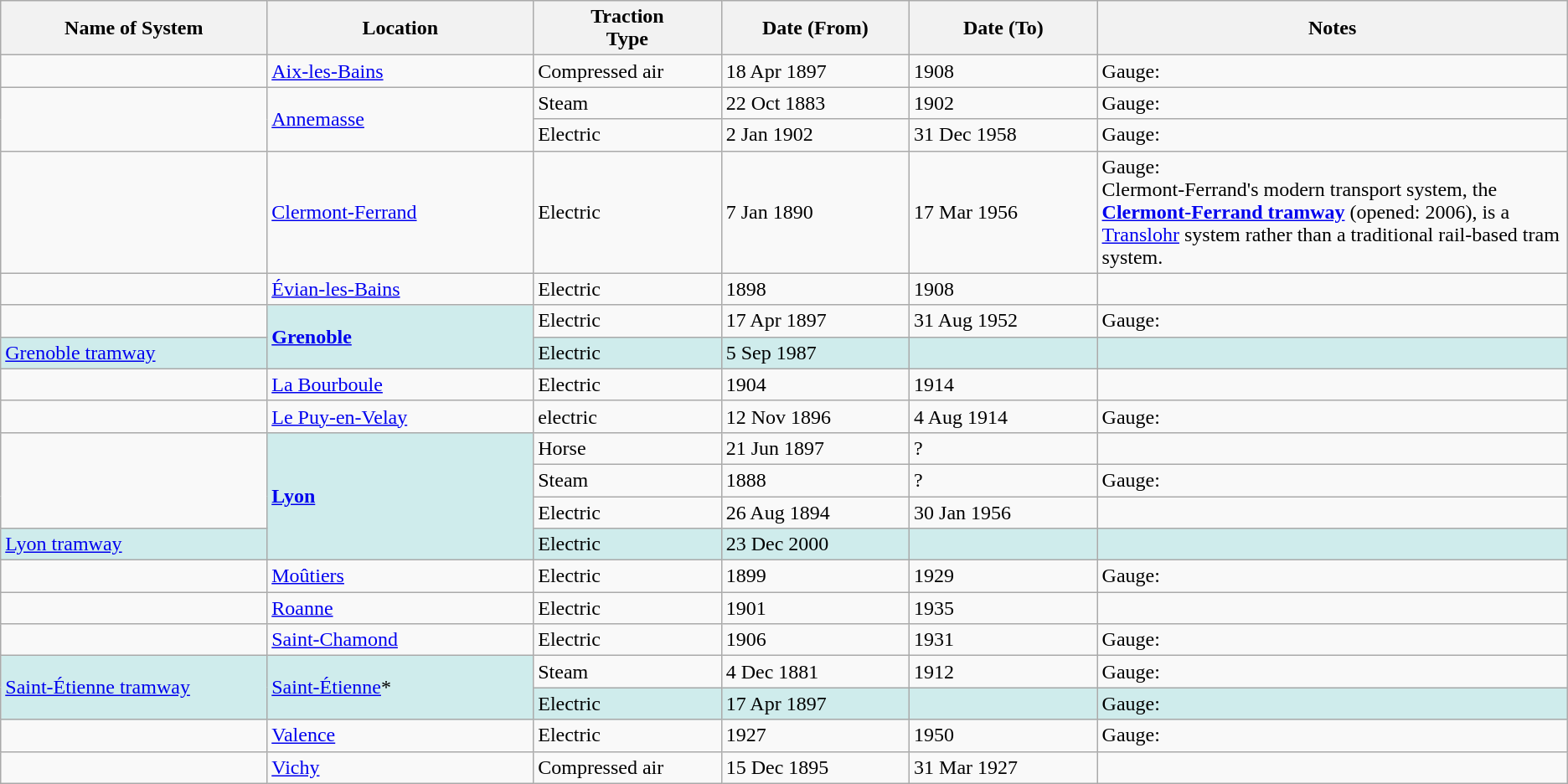<table class="wikitable">
<tr>
<th width=17%>Name of System</th>
<th width=17%>Location</th>
<th width=12%>Traction<br>Type</th>
<th width=12%>Date (From)</th>
<th width=12%>Date (To)</th>
<th width=30%>Notes</th>
</tr>
<tr>
<td> </td>
<td><a href='#'>Aix-les-Bains</a></td>
<td>Compressed air</td>
<td>18 Apr 1897</td>
<td>1908</td>
<td>Gauge: </td>
</tr>
<tr>
<td rowspan ="2"> </td>
<td rowspan ="2"><a href='#'>Annemasse</a></td>
<td>Steam</td>
<td>22 Oct 1883</td>
<td>1902</td>
<td>Gauge: </td>
</tr>
<tr>
<td>Electric</td>
<td>2 Jan 1902</td>
<td>31 Dec 1958</td>
<td>Gauge: </td>
</tr>
<tr>
<td></td>
<td><a href='#'>Clermont-Ferrand</a></td>
<td>Electric</td>
<td>7 Jan 1890</td>
<td>17 Mar 1956</td>
<td>Gauge: <br>Clermont-Ferrand's modern transport system, the <strong><a href='#'>Clermont-Ferrand tramway</a></strong> (opened: 2006), is a <a href='#'>Translohr</a> system rather than a traditional rail-based tram system.</td>
</tr>
<tr>
<td> </td>
<td><a href='#'>Évian-les-Bains</a></td>
<td>Electric</td>
<td>1898</td>
<td>1908</td>
<td> </td>
</tr>
<tr>
<td> </td>
<td style="background:#CFECEC" rowspan ="2"><strong><a href='#'>Grenoble</a></strong></td>
<td>Electric</td>
<td>17 Apr 1897</td>
<td>31 Aug 1952</td>
<td>Gauge: </td>
</tr>
<tr style="background:#CFECEC">
<td><a href='#'>Grenoble tramway</a></td>
<td>Electric</td>
<td>5 Sep 1987</td>
<td> </td>
<td></td>
</tr>
<tr>
<td> </td>
<td><a href='#'>La Bourboule</a></td>
<td>Electric</td>
<td>1904</td>
<td>1914</td>
<td> </td>
</tr>
<tr>
<td> </td>
<td><a href='#'>Le Puy-en-Velay</a></td>
<td>electric</td>
<td>12 Nov 1896</td>
<td>4 Aug 1914</td>
<td>Gauge: </td>
</tr>
<tr>
<td rowspan ="3"> </td>
<td style="background:#CFECEC" rowspan ="4"><strong><a href='#'>Lyon</a></strong></td>
<td>Horse</td>
<td>21 Jun 1897</td>
<td>?</td>
<td> </td>
</tr>
<tr>
<td>Steam</td>
<td>1888</td>
<td>?</td>
<td>Gauge: </td>
</tr>
<tr>
<td>Electric</td>
<td>26 Aug 1894</td>
<td>30 Jan 1956</td>
<td></td>
</tr>
<tr style="background:#CFECEC">
<td><a href='#'>Lyon tramway</a></td>
<td>Electric</td>
<td>23 Dec 2000</td>
<td> </td>
<td> </td>
</tr>
<tr>
<td> </td>
<td><a href='#'>Moûtiers</a></td>
<td>Electric</td>
<td>1899</td>
<td>1929</td>
<td>Gauge: </td>
</tr>
<tr>
<td> </td>
<td><a href='#'>Roanne</a></td>
<td>Electric</td>
<td>1901</td>
<td>1935</td>
<td> </td>
</tr>
<tr>
<td> </td>
<td><a href='#'>Saint-Chamond</a></td>
<td>Electric</td>
<td>1906</td>
<td>1931</td>
<td>Gauge: </td>
</tr>
<tr>
<td style="background:#CFECEC" rowspan ="2"><a href='#'>Saint-Étienne tramway</a></td>
<td style="background:#CFECEC" rowspan ="2"><a href='#'>Saint-Étienne</a>*</td>
<td>Steam</td>
<td>4 Dec 1881</td>
<td>1912</td>
<td>Gauge: </td>
</tr>
<tr style="background:#CFECEC">
<td>Electric</td>
<td>17 Apr 1897</td>
<td> </td>
<td>Gauge: </td>
</tr>
<tr>
<td> </td>
<td><a href='#'>Valence</a></td>
<td>Electric</td>
<td>1927</td>
<td>1950</td>
<td>Gauge: </td>
</tr>
<tr>
<td> </td>
<td><a href='#'>Vichy</a></td>
<td>Compressed air</td>
<td>15 Dec 1895</td>
<td>31 Mar 1927</td>
<td> </td>
</tr>
</table>
